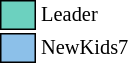<table class="toccolours" style="white-space: nowrap; font-size: 85%;">
<tr>
<td style="background:#6CD1BF; border: 1px solid black;">      </td>
<td>Leader</td>
</tr>
<tr>
<td style="background:#8cc0e9; border: 1px solid black;">      </td>
<td>NewKids7</td>
</tr>
</table>
